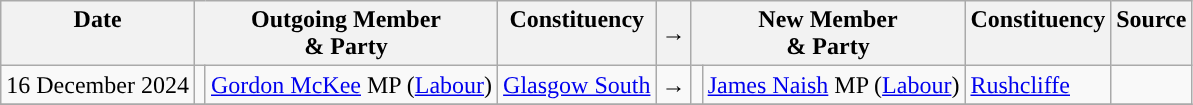<table class="wikitable">
<tr>
<th valign="top">Date</th>
<th colspan="2" valign="top">Outgoing Member<br>& Party</th>
<th valign="top">Constituency</th>
<th>→</th>
<th colspan="2" valign="top">New Member<br>& Party</th>
<th valign="top">Constituency</th>
<th valign="top">Source</th>
</tr>
<tr>
<td nowrap>16 December 2024</td>
<td style="color:inherit;background:"></td>
<td><a href='#'>Gordon McKee</a> MP (<a href='#'>Labour</a>)</td>
<td><a href='#'>Glasgow South</a></td>
<td>→</td>
<td style="color:inherit;background:"></td>
<td><a href='#'>James Naish</a> MP (<a href='#'>Labour</a>)</td>
<td><a href='#'>Rushcliffe</a></td>
<td></td>
</tr>
<tr>
</tr>
</table>
